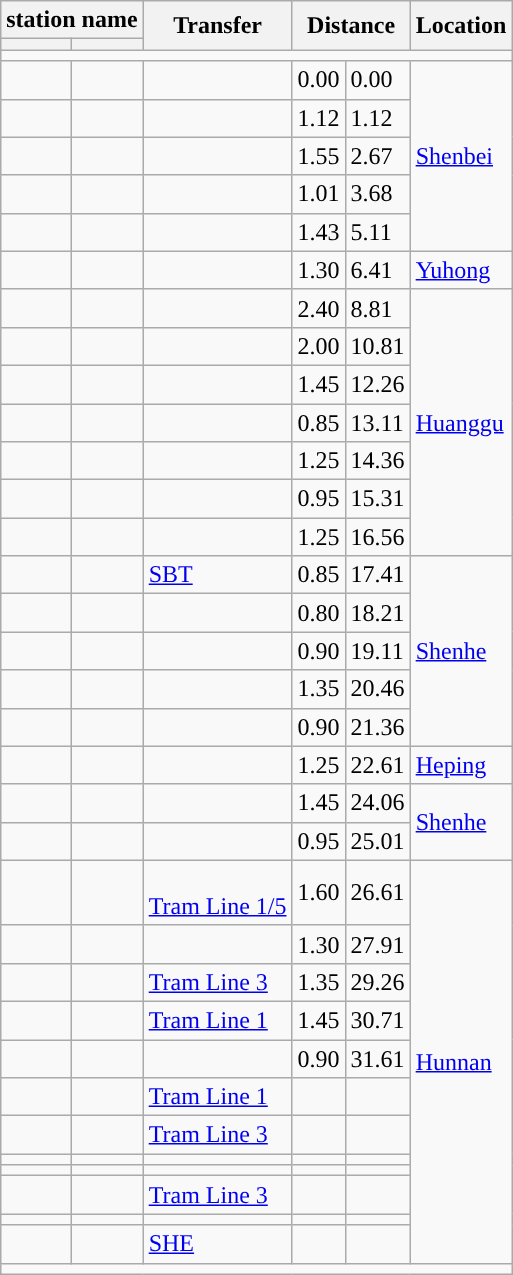<table class="wikitable">
<tr>
<th colspan=2>station name</th>
<th rowspan=2>Transfer</th>
<th colspan="2" rowspan="2">Distance<br></th>
<th rowspan=2>Location</th>
</tr>
<tr>
<th></th>
<th></th>
</tr>
<tr style="background:#">
<td colspan = "6"></td>
</tr>
<tr>
<td></td>
<td></td>
<td></td>
<td>0.00</td>
<td>0.00</td>
<td rowspan="5"><a href='#'>Shenbei</a></td>
</tr>
<tr>
<td></td>
<td></td>
<td></td>
<td>1.12</td>
<td>1.12</td>
</tr>
<tr>
<td></td>
<td></td>
<td></td>
<td>1.55</td>
<td>2.67</td>
</tr>
<tr>
<td></td>
<td></td>
<td></td>
<td>1.01</td>
<td>3.68</td>
</tr>
<tr>
<td></td>
<td></td>
<td></td>
<td>1.43</td>
<td>5.11</td>
</tr>
<tr>
<td></td>
<td></td>
<td></td>
<td>1.30</td>
<td>6.41</td>
<td rowspan="1"><a href='#'>Yuhong</a></td>
</tr>
<tr>
<td></td>
<td></td>
<td></td>
<td>2.40</td>
<td>8.81</td>
<td rowspan="7"><a href='#'>Huanggu</a></td>
</tr>
<tr>
<td></td>
<td></td>
<td></td>
<td>2.00</td>
<td>10.81</td>
</tr>
<tr>
<td></td>
<td></td>
<td></td>
<td>1.45</td>
<td>12.26</td>
</tr>
<tr>
<td></td>
<td></td>
<td></td>
<td>0.85</td>
<td>13.11</td>
</tr>
<tr>
<td></td>
<td></td>
<td></td>
<td>1.25</td>
<td>14.36</td>
</tr>
<tr>
<td></td>
<td></td>
<td></td>
<td>0.95</td>
<td>15.31</td>
</tr>
<tr>
<td></td>
<td></td>
<td></td>
<td>1.25</td>
<td>16.56</td>
</tr>
<tr>
<td></td>
<td></td>
<td>  <a href='#'>SBT</a></td>
<td>0.85</td>
<td>17.41</td>
<td rowspan="5"><a href='#'>Shenhe</a></td>
</tr>
<tr>
<td></td>
<td></td>
<td></td>
<td>0.80</td>
<td>18.21</td>
</tr>
<tr>
<td></td>
<td></td>
<td></td>
<td>0.90</td>
<td>19.11</td>
</tr>
<tr>
<td></td>
<td></td>
<td></td>
<td>1.35</td>
<td>20.46</td>
</tr>
<tr>
<td></td>
<td></td>
<td></td>
<td>0.90</td>
<td>21.36</td>
</tr>
<tr>
<td></td>
<td></td>
<td></td>
<td>1.25</td>
<td>22.61</td>
<td><a href='#'>Heping</a></td>
</tr>
<tr>
<td></td>
<td></td>
<td></td>
<td>1.45</td>
<td>24.06</td>
<td rowspan="2"><a href='#'>Shenhe</a></td>
</tr>
<tr>
<td></td>
<td></td>
<td></td>
<td>0.95</td>
<td>25.01</td>
</tr>
<tr>
<td></td>
<td></td>
<td><br> <a href='#'>Tram Line 1/5</a></td>
<td>1.60</td>
<td>26.61</td>
<td rowspan="12"><a href='#'>Hunnan</a></td>
</tr>
<tr>
<td></td>
<td></td>
<td></td>
<td>1.30</td>
<td>27.91</td>
</tr>
<tr>
<td></td>
<td></td>
<td> <a href='#'>Tram Line 3</a></td>
<td>1.35</td>
<td>29.26</td>
</tr>
<tr>
<td></td>
<td></td>
<td> <a href='#'>Tram Line 1</a></td>
<td>1.45</td>
<td>30.71</td>
</tr>
<tr>
<td></td>
<td></td>
<td></td>
<td>0.90</td>
<td>31.61</td>
</tr>
<tr>
<td></td>
<td></td>
<td> <a href='#'>Tram Line 1</a></td>
<td></td>
<td></td>
</tr>
<tr>
<td></td>
<td></td>
<td> <a href='#'>Tram Line 3</a></td>
<td></td>
<td></td>
</tr>
<tr>
<td></td>
<td></td>
<td></td>
<td></td>
<td></td>
</tr>
<tr>
<td></td>
<td></td>
<td></td>
<td></td>
<td></td>
</tr>
<tr>
<td></td>
<td></td>
<td> <a href='#'>Tram Line 3</a></td>
<td></td>
<td></td>
</tr>
<tr>
<td></td>
<td></td>
<td></td>
<td></td>
<td></td>
</tr>
<tr>
<td></td>
<td></td>
<td> <a href='#'>SHE</a></td>
<td></td>
<td></td>
</tr>
<tr style="background:#">
<td colspan = "6"></td>
</tr>
</table>
